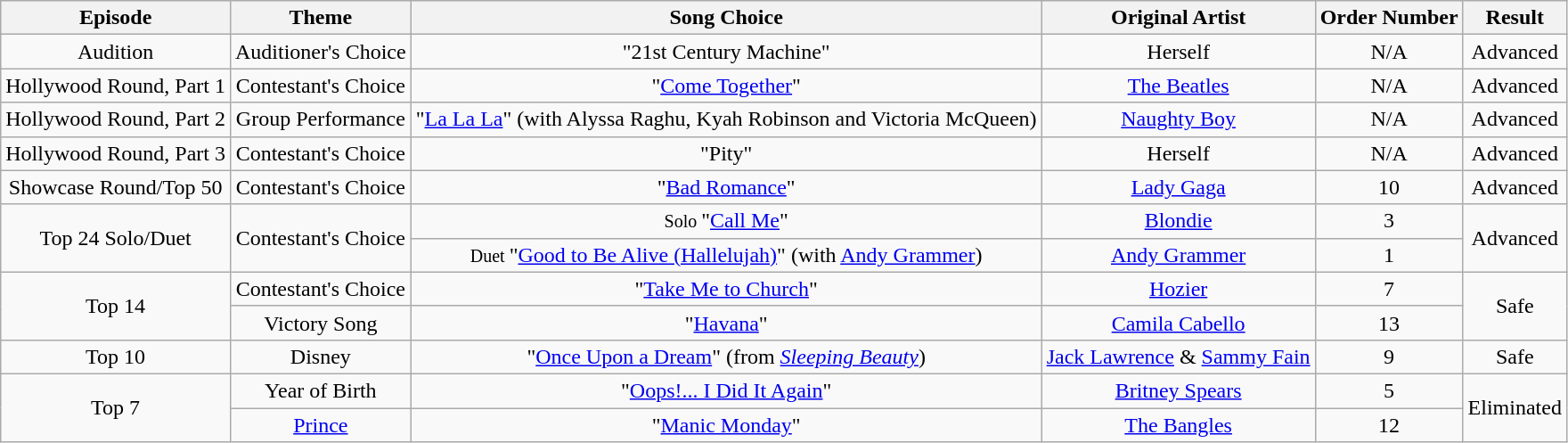<table class="wikitable" style="text-align: center;">
<tr>
<th>Episode</th>
<th>Theme</th>
<th>Song Choice</th>
<th>Original Artist</th>
<th>Order Number</th>
<th>Result</th>
</tr>
<tr>
<td>Audition</td>
<td>Auditioner's Choice</td>
<td>"21st Century Machine"</td>
<td>Herself</td>
<td>N/A</td>
<td>Advanced</td>
</tr>
<tr>
<td>Hollywood Round, Part 1</td>
<td>Contestant's Choice</td>
<td>"<a href='#'>Come Together</a>"</td>
<td><a href='#'>The Beatles</a></td>
<td>N/A</td>
<td>Advanced</td>
</tr>
<tr>
<td>Hollywood Round, Part 2</td>
<td>Group Performance</td>
<td>"<a href='#'>La La La</a>" (with Alyssa Raghu, Kyah Robinson and Victoria McQueen)</td>
<td><a href='#'>Naughty Boy</a></td>
<td>N/A</td>
<td>Advanced</td>
</tr>
<tr>
<td>Hollywood Round, Part 3</td>
<td>Contestant's Choice</td>
<td>"Pity"</td>
<td>Herself</td>
<td>N/A</td>
<td>Advanced</td>
</tr>
<tr>
<td>Showcase Round/Top 50</td>
<td>Contestant's Choice</td>
<td>"<a href='#'>Bad Romance</a>"</td>
<td><a href='#'>Lady Gaga</a></td>
<td>10</td>
<td>Advanced</td>
</tr>
<tr>
<td rowspan="2">Top 24 Solo/Duet</td>
<td rowspan="2">Contestant's Choice</td>
<td><small>Solo </small> "<a href='#'>Call Me</a>"</td>
<td><a href='#'>Blondie</a></td>
<td>3</td>
<td rowspan="2">Advanced</td>
</tr>
<tr>
<td><small>Duet </small> "<a href='#'>Good to Be Alive (Hallelujah)</a>" (with <a href='#'>Andy Grammer</a>)</td>
<td><a href='#'>Andy Grammer</a></td>
<td>1</td>
</tr>
<tr>
<td rowspan="2">Top 14</td>
<td>Contestant's Choice</td>
<td>"<a href='#'>Take Me to Church</a>"</td>
<td><a href='#'>Hozier</a></td>
<td>7</td>
<td rowspan="2">Safe</td>
</tr>
<tr>
<td>Victory Song</td>
<td>"<a href='#'>Havana</a>"</td>
<td><a href='#'>Camila Cabello</a></td>
<td>13</td>
</tr>
<tr>
<td>Top 10</td>
<td>Disney</td>
<td>"<a href='#'>Once Upon a Dream</a>" (from <em><a href='#'>Sleeping Beauty</a></em>)</td>
<td><a href='#'>Jack Lawrence</a> & <a href='#'>Sammy Fain</a></td>
<td>9</td>
<td>Safe</td>
</tr>
<tr>
<td rowspan="2">Top 7</td>
<td>Year of Birth</td>
<td>"<a href='#'>Oops!... I Did It Again</a>"</td>
<td><a href='#'>Britney Spears</a></td>
<td>5</td>
<td rowspan="2">Eliminated</td>
</tr>
<tr>
<td><a href='#'>Prince</a></td>
<td>"<a href='#'>Manic Monday</a>"</td>
<td><a href='#'>The Bangles</a></td>
<td>12</td>
</tr>
</table>
